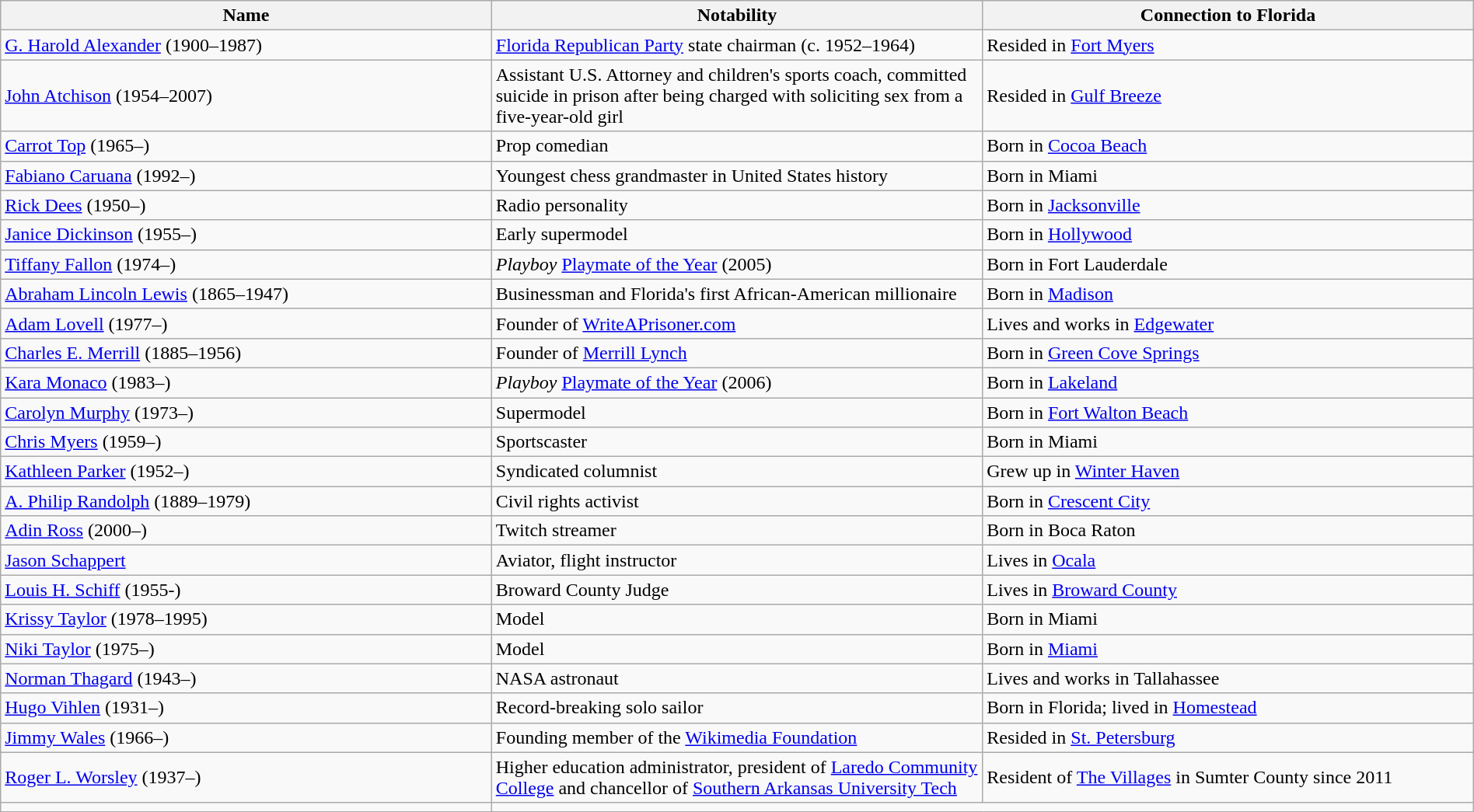<table class="wikitable" style="width:100%;">
<tr>
<th width=33%>Name</th>
<th width=33%>Notability</th>
<th width=33%>Connection to Florida</th>
</tr>
<tr>
<td><a href='#'>G. Harold Alexander</a> (1900–1987)</td>
<td><a href='#'>Florida Republican Party</a> state chairman (c. 1952–1964)</td>
<td>Resided in <a href='#'>Fort Myers</a></td>
</tr>
<tr>
<td><a href='#'>John Atchison</a> (1954–2007)</td>
<td>Assistant U.S. Attorney and children's sports coach, committed suicide in prison after being charged with soliciting sex from a five-year-old girl</td>
<td>Resided in <a href='#'>Gulf Breeze</a></td>
</tr>
<tr>
<td><a href='#'>Carrot Top</a> (1965–)</td>
<td>Prop comedian</td>
<td>Born in <a href='#'>Cocoa Beach</a></td>
</tr>
<tr>
<td><a href='#'>Fabiano Caruana</a> (1992–)</td>
<td>Youngest chess grandmaster in United States history</td>
<td>Born in Miami</td>
</tr>
<tr>
<td><a href='#'>Rick Dees</a> (1950–)</td>
<td>Radio personality</td>
<td>Born in <a href='#'>Jacksonville</a></td>
</tr>
<tr>
<td><a href='#'>Janice Dickinson</a> (1955–)</td>
<td>Early supermodel</td>
<td>Born in <a href='#'>Hollywood</a></td>
</tr>
<tr>
<td><a href='#'>Tiffany Fallon</a> (1974–)</td>
<td><em>Playboy</em> <a href='#'>Playmate of the Year</a> (2005)</td>
<td>Born in Fort Lauderdale</td>
</tr>
<tr>
<td><a href='#'>Abraham Lincoln Lewis</a> (1865–1947)</td>
<td>Businessman and Florida's first African-American millionaire</td>
<td>Born in <a href='#'>Madison</a></td>
</tr>
<tr>
<td><a href='#'>Adam Lovell</a> (1977–)</td>
<td>Founder of <a href='#'>WriteAPrisoner.com</a></td>
<td>Lives and works in <a href='#'>Edgewater</a></td>
</tr>
<tr>
<td><a href='#'>Charles E. Merrill</a> (1885–1956)</td>
<td>Founder of <a href='#'>Merrill Lynch</a></td>
<td>Born in <a href='#'>Green Cove Springs</a></td>
</tr>
<tr>
<td><a href='#'>Kara Monaco</a> (1983–)</td>
<td><em>Playboy</em> <a href='#'>Playmate of the Year</a> (2006)</td>
<td>Born in <a href='#'>Lakeland</a></td>
</tr>
<tr>
<td><a href='#'>Carolyn Murphy</a> (1973–)</td>
<td>Supermodel</td>
<td>Born in <a href='#'>Fort Walton Beach</a></td>
</tr>
<tr>
<td><a href='#'>Chris Myers</a> (1959–)</td>
<td>Sportscaster</td>
<td>Born in Miami</td>
</tr>
<tr>
<td><a href='#'>Kathleen Parker</a> (1952–)</td>
<td>Syndicated columnist</td>
<td>Grew up in <a href='#'>Winter Haven</a></td>
</tr>
<tr>
<td><a href='#'>A. Philip Randolph</a> (1889–1979)</td>
<td>Civil rights activist</td>
<td>Born in <a href='#'>Crescent City</a></td>
</tr>
<tr>
<td><a href='#'>Adin Ross</a> (2000–)</td>
<td>Twitch streamer</td>
<td>Born in Boca Raton</td>
</tr>
<tr>
<td><a href='#'>Jason Schappert</a></td>
<td>Aviator, flight instructor</td>
<td>Lives in <a href='#'>Ocala</a></td>
</tr>
<tr>
<td><a href='#'>Louis H. Schiff</a> (1955-)</td>
<td>Broward County Judge</td>
<td>Lives in <a href='#'>Broward County</a></td>
</tr>
<tr>
<td><a href='#'>Krissy Taylor</a> (1978–1995)</td>
<td>Model</td>
<td>Born in Miami</td>
</tr>
<tr>
<td><a href='#'>Niki Taylor</a> (1975–)</td>
<td>Model</td>
<td>Born in <a href='#'>Miami</a></td>
</tr>
<tr>
<td><a href='#'>Norman Thagard</a> (1943–)</td>
<td>NASA astronaut</td>
<td>Lives and works in Tallahassee</td>
</tr>
<tr>
<td><a href='#'>Hugo Vihlen</a> (1931–)</td>
<td>Record-breaking solo sailor</td>
<td>Born in Florida; lived in <a href='#'>Homestead</a></td>
</tr>
<tr>
<td><a href='#'>Jimmy Wales</a> (1966–)</td>
<td>Founding member of the <a href='#'>Wikimedia Foundation</a></td>
<td>Resided in <a href='#'>St. Petersburg</a></td>
</tr>
<tr>
<td><a href='#'>Roger L. Worsley</a> (1937–)</td>
<td>Higher education administrator, president of <a href='#'>Laredo Community College</a> and chancellor of <a href='#'>Southern Arkansas University Tech</a></td>
<td>Resident of <a href='#'>The Villages</a> in Sumter County since 2011</td>
</tr>
<tr>
<td></td>
</tr>
</table>
